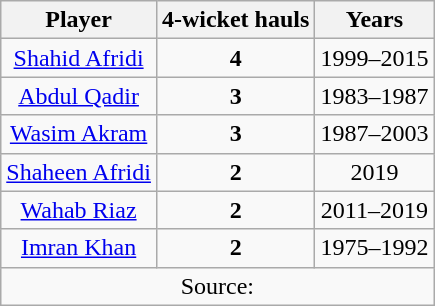<table class="wikitable" style="text-align:center">
<tr>
<th scope="col">Player</th>
<th scope="col">4-wicket hauls</th>
<th scope="col">Years</th>
</tr>
<tr>
<td><a href='#'>Shahid Afridi</a></td>
<td><strong>4</strong></td>
<td>1999–2015</td>
</tr>
<tr>
<td><a href='#'>Abdul Qadir</a></td>
<td><strong>3</strong></td>
<td>1983–1987</td>
</tr>
<tr>
<td><a href='#'>Wasim Akram</a></td>
<td><strong>3</strong></td>
<td>1987–2003</td>
</tr>
<tr>
<td><a href='#'>Shaheen Afridi</a></td>
<td><strong>2</strong></td>
<td>2019</td>
</tr>
<tr>
<td><a href='#'>Wahab Riaz</a></td>
<td><strong>2</strong></td>
<td>2011–2019</td>
</tr>
<tr>
<td><a href='#'>Imran Khan</a></td>
<td><strong>2</strong></td>
<td>1975–1992</td>
</tr>
<tr>
<td colspan="3">Source:</td>
</tr>
</table>
